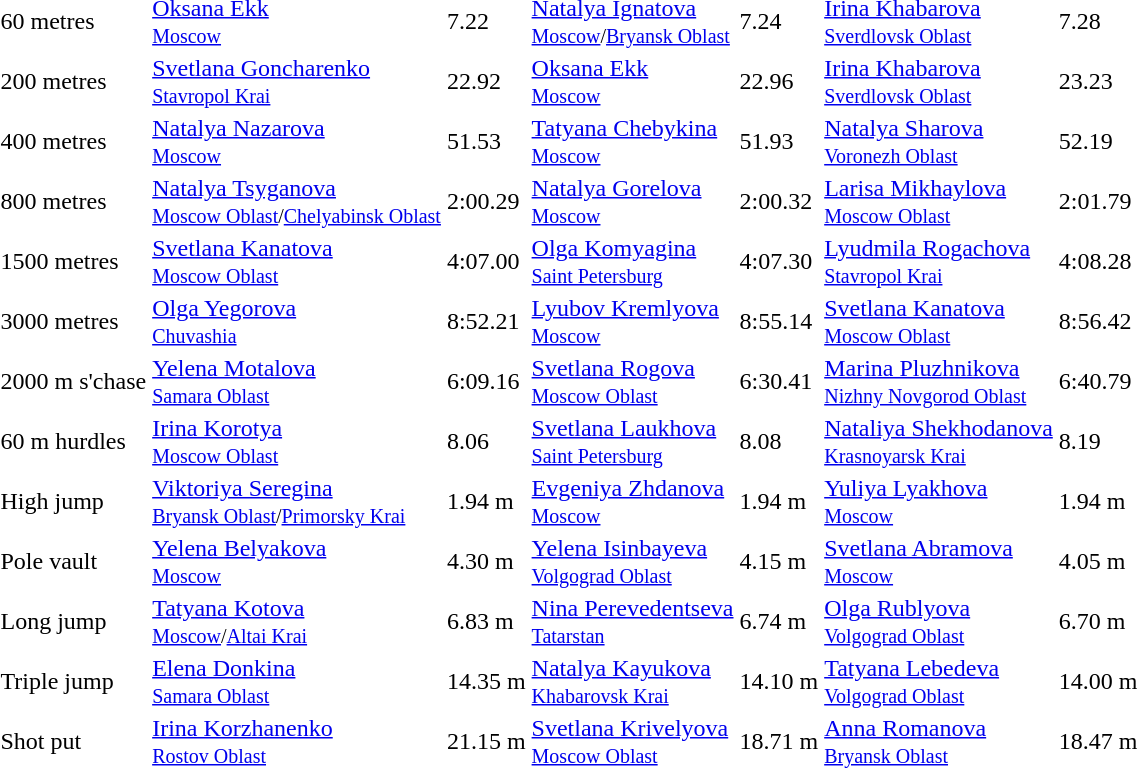<table>
<tr>
<td>60 metres</td>
<td><a href='#'>Oksana Ekk</a><br><small><a href='#'>Moscow</a></small></td>
<td>7.22</td>
<td><a href='#'>Natalya Ignatova</a><br><small><a href='#'>Moscow</a>/<a href='#'>Bryansk Oblast</a></small></td>
<td>7.24</td>
<td><a href='#'>Irina Khabarova</a><br><small><a href='#'>Sverdlovsk Oblast</a></small></td>
<td>7.28</td>
</tr>
<tr>
<td>200 metres</td>
<td><a href='#'>Svetlana Goncharenko</a><br><small><a href='#'>Stavropol Krai</a></small></td>
<td>22.92</td>
<td><a href='#'>Oksana Ekk</a><br><small><a href='#'>Moscow</a></small></td>
<td>22.96</td>
<td><a href='#'>Irina Khabarova</a><br><small><a href='#'>Sverdlovsk Oblast</a></small></td>
<td>23.23</td>
</tr>
<tr>
<td>400 metres</td>
<td><a href='#'>Natalya Nazarova</a><br><small><a href='#'>Moscow</a></small></td>
<td>51.53</td>
<td><a href='#'>Tatyana Chebykina</a><br><small><a href='#'>Moscow</a></small></td>
<td>51.93</td>
<td><a href='#'>Natalya Sharova</a><br><small><a href='#'>Voronezh Oblast</a></small></td>
<td>52.19</td>
</tr>
<tr>
<td>800 metres</td>
<td><a href='#'>Natalya Tsyganova</a><br><small><a href='#'>Moscow Oblast</a>/<a href='#'>Chelyabinsk Oblast</a></small></td>
<td>2:00.29</td>
<td><a href='#'>Natalya Gorelova</a><br><small><a href='#'>Moscow</a></small></td>
<td>2:00.32</td>
<td><a href='#'>Larisa Mikhaylova</a><br><small><a href='#'>Moscow Oblast</a></small></td>
<td>2:01.79</td>
</tr>
<tr>
<td>1500 metres</td>
<td><a href='#'>Svetlana Kanatova</a><br><small><a href='#'>Moscow Oblast</a></small></td>
<td>4:07.00</td>
<td><a href='#'>Olga Komyagina</a><br><small><a href='#'>Saint Petersburg</a></small></td>
<td>4:07.30</td>
<td><a href='#'>Lyudmila Rogachova</a><br><small><a href='#'>Stavropol Krai</a></small></td>
<td>4:08.28</td>
</tr>
<tr>
<td>3000 metres</td>
<td><a href='#'>Olga Yegorova</a><br><small><a href='#'>Chuvashia</a></small></td>
<td>8:52.21</td>
<td><a href='#'>Lyubov Kremlyova</a><br><small><a href='#'>Moscow</a></small></td>
<td>8:55.14</td>
<td><a href='#'>Svetlana Kanatova</a><br><small><a href='#'>Moscow Oblast</a></small></td>
<td>8:56.42</td>
</tr>
<tr>
<td>2000 m s'chase</td>
<td><a href='#'>Yelena Motalova</a><br><small><a href='#'>Samara Oblast</a></small></td>
<td>6:09.16</td>
<td><a href='#'>Svetlana Rogova</a><br><small><a href='#'>Moscow Oblast</a></small></td>
<td>6:30.41</td>
<td><a href='#'>Marina Pluzhnikova</a><br><small><a href='#'>Nizhny Novgorod Oblast</a></small></td>
<td>6:40.79</td>
</tr>
<tr>
<td>60 m hurdles</td>
<td><a href='#'>Irina Korotya</a><br><small><a href='#'>Moscow Oblast</a></small></td>
<td>8.06</td>
<td><a href='#'>Svetlana Laukhova</a><br><small><a href='#'>Saint Petersburg</a></small></td>
<td>8.08</td>
<td><a href='#'>Nataliya Shekhodanova</a><br><small><a href='#'>Krasnoyarsk Krai</a></small></td>
<td>8.19</td>
</tr>
<tr>
<td>High jump</td>
<td><a href='#'>Viktoriya Seregina</a><br><small><a href='#'>Bryansk Oblast</a>/<a href='#'>Primorsky Krai</a></small></td>
<td>1.94 m</td>
<td><a href='#'>Evgeniya Zhdanova</a><br><small><a href='#'>Moscow</a></small></td>
<td>1.94 m</td>
<td><a href='#'>Yuliya Lyakhova</a><br><small><a href='#'>Moscow</a></small></td>
<td>1.94 m</td>
</tr>
<tr>
<td>Pole vault</td>
<td><a href='#'>Yelena Belyakova</a><br><small><a href='#'>Moscow</a></small></td>
<td>4.30 m</td>
<td><a href='#'>Yelena Isinbayeva</a><br><small><a href='#'>Volgograd Oblast</a></small></td>
<td>4.15 m</td>
<td><a href='#'>Svetlana Abramova</a><br><small><a href='#'>Moscow</a></small></td>
<td>4.05 m</td>
</tr>
<tr>
<td>Long jump</td>
<td><a href='#'>Tatyana Kotova</a><br><small><a href='#'>Moscow</a>/<a href='#'>Altai Krai</a></small></td>
<td>6.83 m</td>
<td><a href='#'>Nina Perevedentseva</a><br><small><a href='#'>Tatarstan</a></small></td>
<td>6.74 m</td>
<td><a href='#'>Olga Rublyova</a><br><small><a href='#'>Volgograd Oblast</a></small></td>
<td>6.70 m</td>
</tr>
<tr>
<td>Triple jump</td>
<td><a href='#'>Elena Donkina</a><br><small><a href='#'>Samara Oblast</a></small></td>
<td>14.35 m</td>
<td><a href='#'>Natalya Kayukova</a><br><small><a href='#'>Khabarovsk Krai</a></small></td>
<td>14.10 m</td>
<td><a href='#'>Tatyana Lebedeva</a><br><small><a href='#'>Volgograd Oblast</a></small></td>
<td>14.00 m</td>
</tr>
<tr>
<td>Shot put</td>
<td><a href='#'>Irina Korzhanenko</a><br><small><a href='#'>Rostov Oblast</a></small></td>
<td>21.15 m</td>
<td><a href='#'>Svetlana Krivelyova</a><br><small><a href='#'>Moscow Oblast</a></small></td>
<td>18.71 m</td>
<td><a href='#'>Anna Romanova</a><br><small><a href='#'>Bryansk Oblast</a></small></td>
<td>18.47 m</td>
</tr>
</table>
